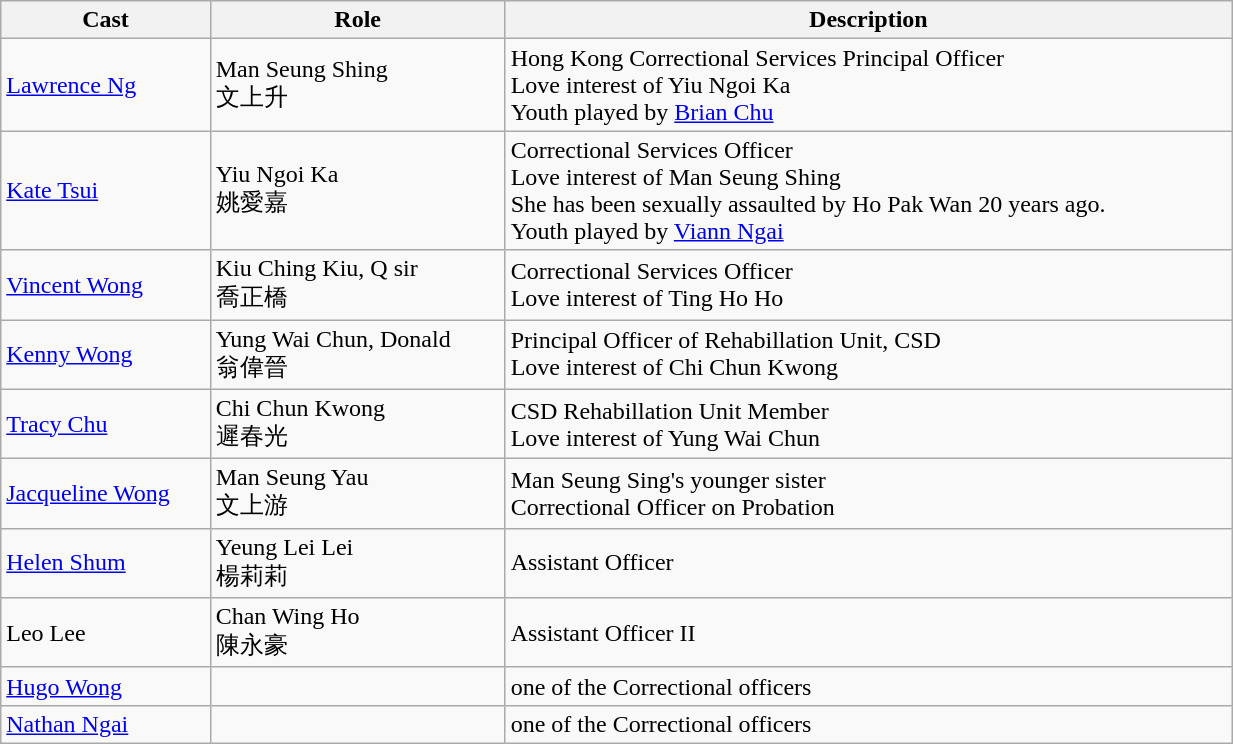<table class="wikitable" width="65%">
<tr>
<th>Cast</th>
<th>Role</th>
<th>Description</th>
</tr>
<tr>
<td><a href='#'>Lawrence Ng</a></td>
<td>Man Seung Shing<br>文上升</td>
<td>Hong Kong Correctional Services Principal Officer<br>Love interest of Yiu Ngoi Ka<br>Youth played by <a href='#'>Brian Chu</a></td>
</tr>
<tr>
<td><a href='#'>Kate Tsui</a></td>
<td>Yiu Ngoi Ka<br>姚愛嘉</td>
<td>Correctional Services Officer<br>Love interest of Man Seung Shing<br>She has been sexually assaulted by Ho Pak Wan 20 years ago.<br>Youth played by <a href='#'>Viann Ngai</a></td>
</tr>
<tr>
<td><a href='#'>Vincent Wong</a></td>
<td>Kiu Ching Kiu, Q sir<br>喬正橋</td>
<td>Correctional Services Officer<br>Love interest of Ting Ho Ho</td>
</tr>
<tr>
<td><a href='#'>Kenny Wong</a></td>
<td>Yung Wai Chun, Donald<br>翁偉晉</td>
<td>Principal Officer of Rehabillation Unit, CSD <br>Love interest of Chi Chun Kwong</td>
</tr>
<tr>
<td><a href='#'>Tracy Chu</a></td>
<td>Chi Chun Kwong<br>遲春光</td>
<td>CSD Rehabillation Unit Member<br>Love interest of Yung Wai Chun</td>
</tr>
<tr>
<td><a href='#'>Jacqueline Wong</a></td>
<td>Man Seung Yau<br>文上游</td>
<td>Man Seung Sing's younger sister<br>Correctional Officer on Probation</td>
</tr>
<tr>
<td><a href='#'>Helen Shum</a></td>
<td>Yeung Lei Lei<br>楊莉莉</td>
<td>Assistant Officer</td>
</tr>
<tr>
<td>Leo Lee</td>
<td>Chan Wing Ho<br>陳永豪</td>
<td>Assistant Officer II</td>
</tr>
<tr>
<td><a href='#'>Hugo Wong</a></td>
<td></td>
<td>one of the Correctional officers</td>
</tr>
<tr>
<td><a href='#'>Nathan Ngai</a></td>
<td></td>
<td>one of the Correctional officers</td>
</tr>
</table>
